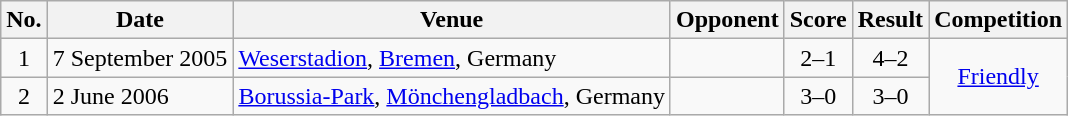<table class="wikitable sortable">
<tr>
<th scope="col">No.</th>
<th scope="col">Date</th>
<th scope="col">Venue</th>
<th scope="col">Opponent</th>
<th scope="col">Score</th>
<th scope="col">Result</th>
<th scope="col">Competition</th>
</tr>
<tr>
<td align="center">1</td>
<td>7 September 2005</td>
<td><a href='#'>Weserstadion</a>, <a href='#'>Bremen</a>, Germany</td>
<td></td>
<td align="center">2–1</td>
<td align="center">4–2</td>
<td align=center rowspan="2"><a href='#'>Friendly</a></td>
</tr>
<tr>
<td align="center">2</td>
<td>2 June 2006</td>
<td><a href='#'>Borussia-Park</a>, <a href='#'>Mönchengladbach</a>, Germany</td>
<td></td>
<td align="center">3–0</td>
<td align="center">3–0</td>
</tr>
</table>
